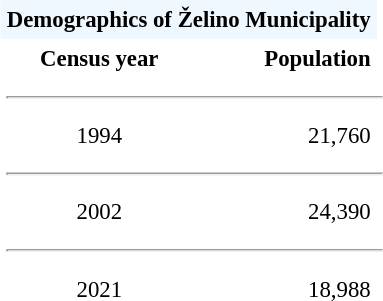<table class="toccolours" align="center" cellpadding="4" cellspacing="0" style="margin:0 0 1em 1em; font-size: 95%;">
<tr>
<th colspan=2 bgcolor="#F0F8FF" align="center">Demographics   of <strong>Želino Municipality</strong></th>
<th></th>
</tr>
<tr>
<th align="center">Census year</th>
<th align="right">Population</th>
</tr>
<tr>
<td colspan=3><hr></td>
</tr>
<tr>
<td align="center">1994</td>
<td align="right">21,760</td>
</tr>
<tr>
<td colspan=3><hr></td>
</tr>
<tr>
<td align="center">2002</td>
<td align="right">24,390</td>
</tr>
<tr>
<td colspan=3><hr></td>
</tr>
<tr>
<td align="center">2021</td>
<td align="right">18,988</td>
</tr>
<tr>
</tr>
</table>
